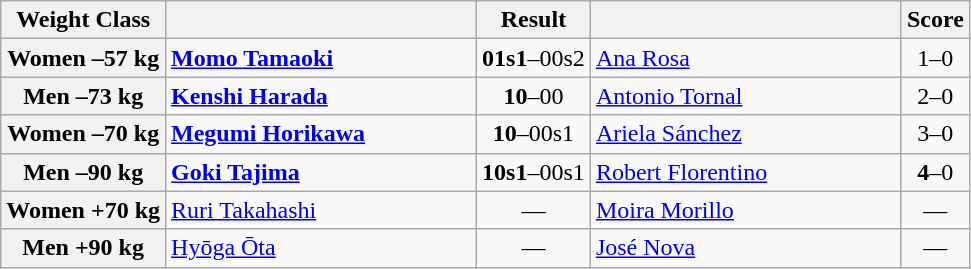<table class="wikitable">
<tr>
<th>Weight Class</th>
<th style="width: 200px;"></th>
<th>Result</th>
<th style="width: 200px;"></th>
<th>Score</th>
</tr>
<tr>
<th>Women –57 kg</th>
<td><strong><a href='#'>Momo Tamaoki</a></strong></td>
<td align=center><strong>01s1</strong>–00s2</td>
<td><a href='#'>Ana Rosa</a></td>
<td align=center>1–0</td>
</tr>
<tr>
<th>Men –73 kg</th>
<td><strong><a href='#'>Kenshi Harada</a></strong></td>
<td align=center><strong>10</strong>–00</td>
<td><a href='#'>Antonio Tornal</a></td>
<td align=center>2–0</td>
</tr>
<tr>
<th>Women –70 kg</th>
<td><strong><a href='#'>Megumi Horikawa</a></strong></td>
<td align=center><strong>10</strong>–00s1</td>
<td><a href='#'>Ariela Sánchez</a></td>
<td align=center>3–0</td>
</tr>
<tr>
<th>Men –90 kg</th>
<td><strong><a href='#'>Goki Tajima</a></strong></td>
<td align=center><strong>10s1</strong>–00s1</td>
<td><a href='#'>Robert Florentino</a></td>
<td align=center><strong>4</strong>–0</td>
</tr>
<tr>
<th>Women +70 kg</th>
<td><a href='#'>Ruri Takahashi</a></td>
<td align=center>—</td>
<td><a href='#'>Moira Morillo</a></td>
<td align=center>—</td>
</tr>
<tr>
<th>Men +90 kg</th>
<td><a href='#'>Hyōga Ōta</a></td>
<td align=center>—</td>
<td><a href='#'>José Nova</a></td>
<td align=center>—</td>
</tr>
</table>
